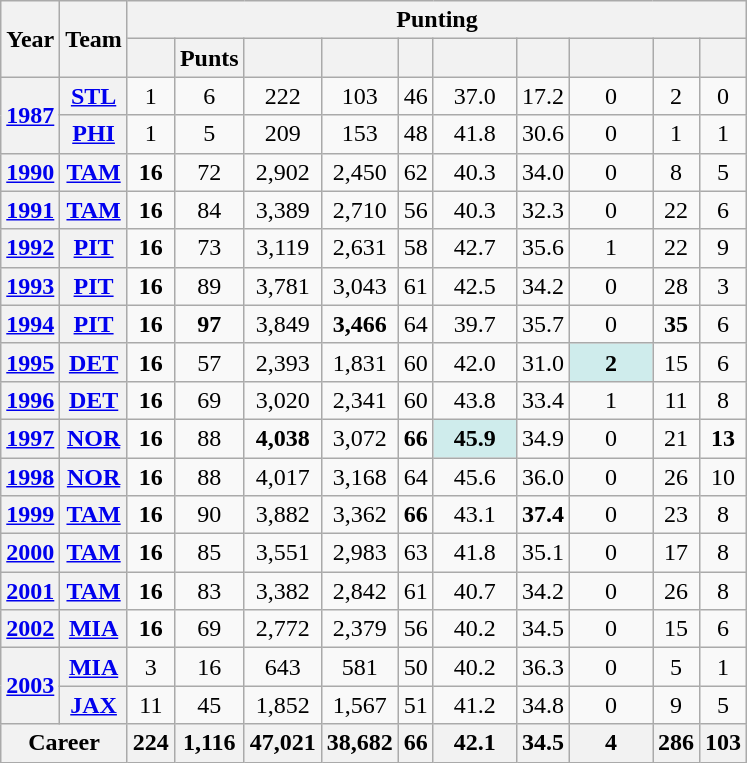<table class=wikitable style="text-align:center;">
<tr>
<th rowspan="2">Year</th>
<th rowspan="2">Team</th>
<th colspan="10">Punting</th>
</tr>
<tr>
<th></th>
<th>Punts</th>
<th></th>
<th></th>
<th></th>
<th></th>
<th></th>
<th></th>
<th></th>
<th></th>
</tr>
<tr>
<th rowspan="2"><a href='#'>1987</a></th>
<th><a href='#'>STL</a></th>
<td>1</td>
<td>6</td>
<td>222</td>
<td>103</td>
<td>46</td>
<td>37.0</td>
<td>17.2</td>
<td>0</td>
<td>2</td>
<td>0</td>
</tr>
<tr>
<th><a href='#'>PHI</a></th>
<td>1</td>
<td>5</td>
<td>209</td>
<td>153</td>
<td>48</td>
<td>41.8</td>
<td>30.6</td>
<td>0</td>
<td>1</td>
<td>1</td>
</tr>
<tr>
<th><a href='#'>1990</a></th>
<th><a href='#'>TAM</a></th>
<td><strong>16</strong></td>
<td>72</td>
<td>2,902</td>
<td>2,450</td>
<td>62</td>
<td>40.3</td>
<td>34.0</td>
<td>0</td>
<td>8</td>
<td>5</td>
</tr>
<tr>
<th><a href='#'>1991</a></th>
<th><a href='#'>TAM</a></th>
<td><strong>16</strong></td>
<td>84</td>
<td>3,389</td>
<td>2,710</td>
<td>56</td>
<td>40.3</td>
<td>32.3</td>
<td>0</td>
<td>22</td>
<td>6</td>
</tr>
<tr>
<th><a href='#'>1992</a></th>
<th><a href='#'>PIT</a></th>
<td><strong>16</strong></td>
<td>73</td>
<td>3,119</td>
<td>2,631</td>
<td>58</td>
<td>42.7</td>
<td>35.6</td>
<td>1</td>
<td>22</td>
<td>9</td>
</tr>
<tr>
<th><a href='#'>1993</a></th>
<th><a href='#'>PIT</a></th>
<td><strong>16</strong></td>
<td>89</td>
<td>3,781</td>
<td>3,043</td>
<td>61</td>
<td>42.5</td>
<td>34.2</td>
<td>0</td>
<td>28</td>
<td>3</td>
</tr>
<tr>
<th><a href='#'>1994</a></th>
<th><a href='#'>PIT</a></th>
<td><strong>16</strong></td>
<td><strong>97</strong></td>
<td>3,849</td>
<td><strong>3,466</strong></td>
<td>64</td>
<td>39.7</td>
<td>35.7</td>
<td>0</td>
<td><strong>35</strong></td>
<td>6</td>
</tr>
<tr>
<th><a href='#'>1995</a></th>
<th><a href='#'>DET</a></th>
<td><strong>16</strong></td>
<td>57</td>
<td>2,393</td>
<td>1,831</td>
<td>60</td>
<td>42.0</td>
<td>31.0</td>
<td style="background:#cfecec; width:3em;"><strong>2</strong></td>
<td>15</td>
<td>6</td>
</tr>
<tr>
<th><a href='#'>1996</a></th>
<th><a href='#'>DET</a></th>
<td><strong>16</strong></td>
<td>69</td>
<td>3,020</td>
<td>2,341</td>
<td>60</td>
<td>43.8</td>
<td>33.4</td>
<td>1</td>
<td>11</td>
<td>8</td>
</tr>
<tr>
<th><a href='#'>1997</a></th>
<th><a href='#'>NOR</a></th>
<td><strong>16</strong></td>
<td>88</td>
<td><strong>4,038</strong></td>
<td>3,072</td>
<td><strong>66</strong></td>
<td style="background:#cfecec; width:3em;"><strong>45.9</strong></td>
<td>34.9</td>
<td>0</td>
<td>21</td>
<td><strong>13</strong></td>
</tr>
<tr>
<th><a href='#'>1998</a></th>
<th><a href='#'>NOR</a></th>
<td><strong>16</strong></td>
<td>88</td>
<td>4,017</td>
<td>3,168</td>
<td>64</td>
<td>45.6</td>
<td>36.0</td>
<td>0</td>
<td>26</td>
<td>10</td>
</tr>
<tr>
<th><a href='#'>1999</a></th>
<th><a href='#'>TAM</a></th>
<td><strong>16</strong></td>
<td>90</td>
<td>3,882</td>
<td>3,362</td>
<td><strong>66</strong></td>
<td>43.1</td>
<td><strong>37.4</strong></td>
<td>0</td>
<td>23</td>
<td>8</td>
</tr>
<tr>
<th><a href='#'>2000</a></th>
<th><a href='#'>TAM</a></th>
<td><strong>16</strong></td>
<td>85</td>
<td>3,551</td>
<td>2,983</td>
<td>63</td>
<td>41.8</td>
<td>35.1</td>
<td>0</td>
<td>17</td>
<td>8</td>
</tr>
<tr>
<th><a href='#'>2001</a></th>
<th><a href='#'>TAM</a></th>
<td><strong>16</strong></td>
<td>83</td>
<td>3,382</td>
<td>2,842</td>
<td>61</td>
<td>40.7</td>
<td>34.2</td>
<td>0</td>
<td>26</td>
<td>8</td>
</tr>
<tr>
<th><a href='#'>2002</a></th>
<th><a href='#'>MIA</a></th>
<td><strong>16</strong></td>
<td>69</td>
<td>2,772</td>
<td>2,379</td>
<td>56</td>
<td>40.2</td>
<td>34.5</td>
<td>0</td>
<td>15</td>
<td>6</td>
</tr>
<tr>
<th rowspan="2"><a href='#'>2003</a></th>
<th><a href='#'>MIA</a></th>
<td>3</td>
<td>16</td>
<td>643</td>
<td>581</td>
<td>50</td>
<td>40.2</td>
<td>36.3</td>
<td>0</td>
<td>5</td>
<td>1</td>
</tr>
<tr>
<th><a href='#'>JAX</a></th>
<td>11</td>
<td>45</td>
<td>1,852</td>
<td>1,567</td>
<td>51</td>
<td>41.2</td>
<td>34.8</td>
<td>0</td>
<td>9</td>
<td>5</td>
</tr>
<tr>
<th colspan="2">Career</th>
<th>224</th>
<th>1,116</th>
<th>47,021</th>
<th>38,682</th>
<th>66</th>
<th>42.1</th>
<th>34.5</th>
<th>4</th>
<th>286</th>
<th>103</th>
</tr>
</table>
